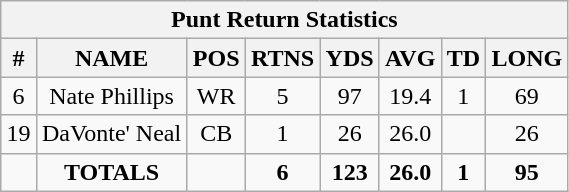<table style="width:30%; text-align:center;" class="wikitable collapsible collapsed">
<tr>
<th colspan="8">Punt Return Statistics</th>
</tr>
<tr>
<th>#</th>
<th>NAME</th>
<th>POS</th>
<th>RTNS</th>
<th>YDS</th>
<th>AVG</th>
<th>TD</th>
<th>LONG</th>
</tr>
<tr>
<td>6</td>
<td>Nate Phillips</td>
<td>WR</td>
<td>5</td>
<td>97</td>
<td>19.4</td>
<td>1</td>
<td>69</td>
</tr>
<tr>
<td>19</td>
<td>DaVonte' Neal</td>
<td>CB</td>
<td>1</td>
<td>26</td>
<td>26.0</td>
<td></td>
<td>26</td>
</tr>
<tr>
<td></td>
<td><strong>TOTALS</strong></td>
<td></td>
<td><strong>6</strong></td>
<td><strong>123</strong></td>
<td><strong>26.0</strong></td>
<td><strong>1</strong></td>
<td><strong>95</strong></td>
</tr>
</table>
